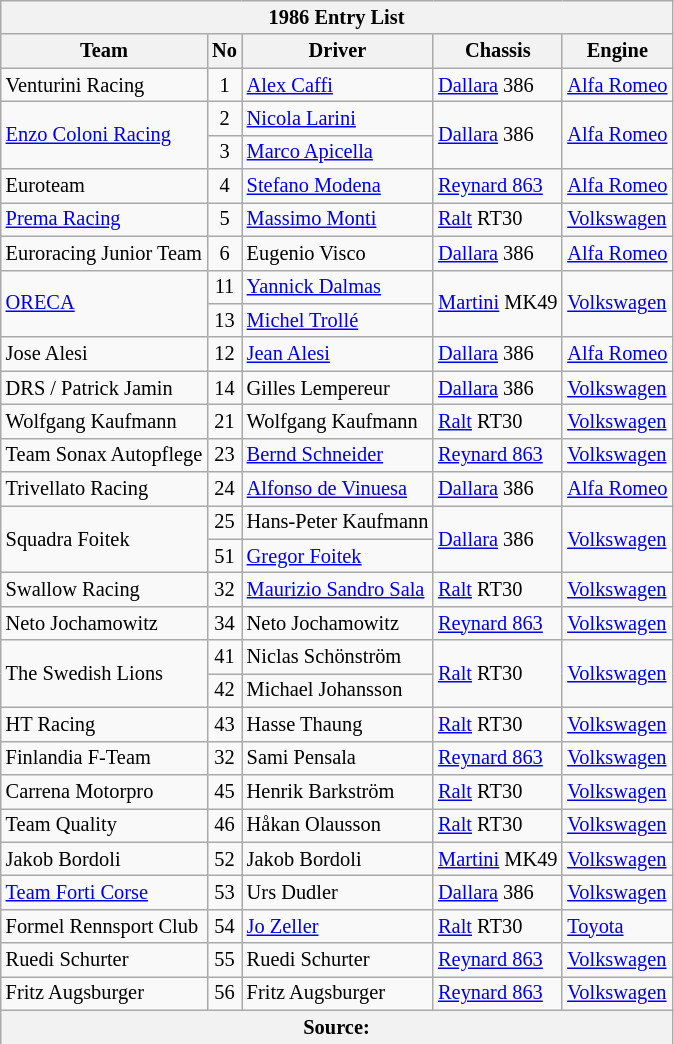<table class="wikitable" style="font-size: 85%;">
<tr>
<th colspan=7>1986 Entry List</th>
</tr>
<tr>
<th>Team</th>
<th>No</th>
<th>Driver</th>
<th>Chassis</th>
<th>Engine</th>
</tr>
<tr>
<td>Venturini Racing</td>
<td align="center">1</td>
<td> <a href='#'>Alex Caffi</a></td>
<td><a href='#'>Dallara</a> 386</td>
<td><a href='#'>Alfa Romeo</a></td>
</tr>
<tr>
<td rowspan=2><a href='#'>Enzo Coloni Racing</a></td>
<td align="center">2</td>
<td> <a href='#'>Nicola Larini</a></td>
<td rowspan="2"><a href='#'>Dallara</a> 386</td>
<td rowspan="2"><a href='#'>Alfa Romeo</a></td>
</tr>
<tr>
<td align="center">3</td>
<td> <a href='#'>Marco Apicella</a></td>
</tr>
<tr>
<td>Euroteam</td>
<td align="center">4</td>
<td> <a href='#'>Stefano Modena</a></td>
<td><a href='#'>Reynard 863</a></td>
<td><a href='#'>Alfa Romeo</a></td>
</tr>
<tr>
<td><a href='#'>Prema Racing</a></td>
<td align="center">5</td>
<td> <a href='#'>Massimo Monti</a></td>
<td><a href='#'>Ralt</a> RT30</td>
<td><a href='#'>Volkswagen</a></td>
</tr>
<tr>
<td>Euroracing Junior Team</td>
<td align="center">6</td>
<td> Eugenio Visco</td>
<td><a href='#'>Dallara</a> 386</td>
<td><a href='#'>Alfa Romeo</a></td>
</tr>
<tr>
<td rowspan=2><a href='#'>ORECA</a></td>
<td align="center">11</td>
<td> <a href='#'>Yannick Dalmas</a></td>
<td rowspan="2"><a href='#'>Martini</a> MK49</td>
<td rowspan="2"><a href='#'>Volkswagen</a></td>
</tr>
<tr>
<td align="center">13</td>
<td> <a href='#'>Michel Trollé</a></td>
</tr>
<tr>
<td>Jose Alesi</td>
<td align="center">12</td>
<td> <a href='#'>Jean Alesi</a></td>
<td><a href='#'>Dallara</a> 386</td>
<td><a href='#'>Alfa Romeo</a></td>
</tr>
<tr>
<td>DRS / Patrick Jamin</td>
<td align="center">14</td>
<td> Gilles Lempereur</td>
<td><a href='#'>Dallara</a> 386</td>
<td><a href='#'>Volkswagen</a></td>
</tr>
<tr>
<td>Wolfgang Kaufmann</td>
<td align="center">21</td>
<td> Wolfgang Kaufmann</td>
<td><a href='#'>Ralt</a> RT30</td>
<td><a href='#'>Volkswagen</a></td>
</tr>
<tr>
<td>Team Sonax Autopflege</td>
<td align="center">23</td>
<td> <a href='#'>Bernd Schneider</a></td>
<td><a href='#'>Reynard 863</a></td>
<td><a href='#'>Volkswagen</a></td>
</tr>
<tr>
<td>Trivellato Racing</td>
<td align="center">24</td>
<td> <a href='#'>Alfonso de Vinuesa</a></td>
<td><a href='#'>Dallara</a> 386</td>
<td><a href='#'>Alfa Romeo</a></td>
</tr>
<tr>
<td rowspan=2>Squadra Foitek</td>
<td align="center">25</td>
<td> Hans-Peter Kaufmann</td>
<td rowspan="2"><a href='#'>Dallara</a> 386</td>
<td rowspan="2"><a href='#'>Volkswagen</a></td>
</tr>
<tr>
<td align="center">51</td>
<td> <a href='#'>Gregor Foitek</a></td>
</tr>
<tr>
<td>Swallow Racing</td>
<td align="center">32</td>
<td> <a href='#'>Maurizio Sandro Sala</a></td>
<td><a href='#'>Ralt</a> RT30</td>
<td><a href='#'>Volkswagen</a></td>
</tr>
<tr>
<td>Neto Jochamowitz</td>
<td align="center">34</td>
<td> Neto Jochamowitz</td>
<td><a href='#'>Reynard 863</a></td>
<td><a href='#'>Volkswagen</a></td>
</tr>
<tr>
<td rowspan=2>The Swedish Lions</td>
<td align="center">41</td>
<td> Niclas Schönström</td>
<td rowspan="2"><a href='#'>Ralt</a> RT30</td>
<td rowspan="2"><a href='#'>Volkswagen</a></td>
</tr>
<tr>
<td align="center">42</td>
<td> Michael Johansson</td>
</tr>
<tr>
<td>HT Racing</td>
<td align="center">43</td>
<td> Hasse Thaung</td>
<td><a href='#'>Ralt</a> RT30</td>
<td><a href='#'>Volkswagen</a></td>
</tr>
<tr>
<td>Finlandia F-Team</td>
<td align="center">32</td>
<td> Sami Pensala</td>
<td><a href='#'>Reynard 863</a></td>
<td><a href='#'>Volkswagen</a></td>
</tr>
<tr>
<td>Carrena Motorpro</td>
<td align="center">45</td>
<td> Henrik Barkström</td>
<td><a href='#'>Ralt</a> RT30</td>
<td><a href='#'>Volkswagen</a></td>
</tr>
<tr>
<td>Team Quality</td>
<td align="center">46</td>
<td> Håkan Olausson</td>
<td><a href='#'>Ralt</a> RT30</td>
<td><a href='#'>Volkswagen</a></td>
</tr>
<tr>
<td>Jakob Bordoli</td>
<td align="center">52</td>
<td> Jakob Bordoli</td>
<td><a href='#'>Martini</a> MK49</td>
<td><a href='#'>Volkswagen</a></td>
</tr>
<tr>
<td><a href='#'>Team Forti Corse</a></td>
<td align="center">53</td>
<td> Urs Dudler</td>
<td><a href='#'>Dallara</a> 386</td>
<td><a href='#'>Volkswagen</a></td>
</tr>
<tr>
<td>Formel Rennsport Club</td>
<td align="center">54</td>
<td> <a href='#'>Jo Zeller</a></td>
<td><a href='#'>Ralt</a> RT30</td>
<td><a href='#'>Toyota</a></td>
</tr>
<tr>
<td>Ruedi Schurter</td>
<td align="center">55</td>
<td> Ruedi Schurter</td>
<td><a href='#'>Reynard 863</a></td>
<td><a href='#'>Volkswagen</a></td>
</tr>
<tr>
<td>Fritz Augsburger</td>
<td align="center">56</td>
<td> Fritz Augsburger</td>
<td><a href='#'>Reynard 863</a></td>
<td><a href='#'>Volkswagen</a></td>
</tr>
<tr>
<th colspan=5>Source:</th>
</tr>
</table>
